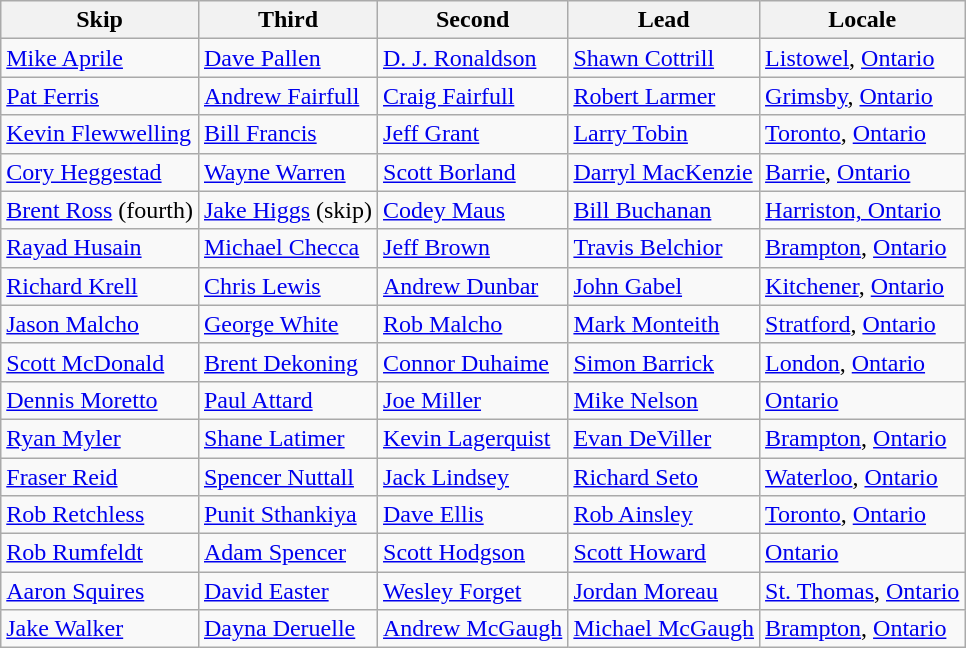<table class=wikitable>
<tr>
<th>Skip</th>
<th>Third</th>
<th>Second</th>
<th>Lead</th>
<th>Locale</th>
</tr>
<tr>
<td><a href='#'>Mike Aprile</a></td>
<td><a href='#'>Dave Pallen</a></td>
<td><a href='#'>D. J. Ronaldson</a></td>
<td><a href='#'>Shawn Cottrill</a></td>
<td> <a href='#'>Listowel</a>, <a href='#'>Ontario</a></td>
</tr>
<tr>
<td><a href='#'>Pat Ferris</a></td>
<td><a href='#'>Andrew Fairfull</a></td>
<td><a href='#'>Craig Fairfull</a></td>
<td><a href='#'>Robert Larmer</a></td>
<td> <a href='#'>Grimsby</a>, <a href='#'>Ontario</a></td>
</tr>
<tr>
<td><a href='#'>Kevin Flewwelling</a></td>
<td><a href='#'>Bill Francis</a></td>
<td><a href='#'>Jeff Grant</a></td>
<td><a href='#'>Larry Tobin</a></td>
<td> <a href='#'>Toronto</a>, <a href='#'>Ontario</a></td>
</tr>
<tr>
<td><a href='#'>Cory Heggestad</a></td>
<td><a href='#'>Wayne Warren</a></td>
<td><a href='#'>Scott Borland</a></td>
<td><a href='#'>Darryl MacKenzie</a></td>
<td> <a href='#'>Barrie</a>, <a href='#'>Ontario</a></td>
</tr>
<tr>
<td><a href='#'>Brent Ross</a> (fourth)</td>
<td><a href='#'>Jake Higgs</a> (skip)</td>
<td><a href='#'>Codey Maus</a></td>
<td><a href='#'>Bill Buchanan</a></td>
<td> <a href='#'>Harriston, Ontario</a></td>
</tr>
<tr>
<td><a href='#'>Rayad Husain</a></td>
<td><a href='#'>Michael Checca</a></td>
<td><a href='#'>Jeff Brown</a></td>
<td><a href='#'>Travis Belchior</a></td>
<td> <a href='#'>Brampton</a>, <a href='#'>Ontario</a></td>
</tr>
<tr>
<td><a href='#'>Richard Krell</a></td>
<td><a href='#'>Chris Lewis</a></td>
<td><a href='#'>Andrew Dunbar</a></td>
<td><a href='#'>John Gabel</a></td>
<td> <a href='#'>Kitchener</a>, <a href='#'>Ontario</a></td>
</tr>
<tr>
<td><a href='#'>Jason Malcho</a></td>
<td><a href='#'>George White</a></td>
<td><a href='#'>Rob Malcho</a></td>
<td><a href='#'>Mark Monteith</a></td>
<td> <a href='#'>Stratford</a>, <a href='#'>Ontario</a></td>
</tr>
<tr>
<td><a href='#'>Scott McDonald</a></td>
<td><a href='#'>Brent Dekoning</a></td>
<td><a href='#'>Connor Duhaime</a></td>
<td><a href='#'>Simon Barrick</a></td>
<td> <a href='#'>London</a>, <a href='#'>Ontario</a></td>
</tr>
<tr>
<td><a href='#'>Dennis Moretto</a></td>
<td><a href='#'>Paul Attard</a></td>
<td><a href='#'>Joe Miller</a></td>
<td><a href='#'>Mike Nelson</a></td>
<td> <a href='#'>Ontario</a></td>
</tr>
<tr>
<td><a href='#'>Ryan Myler</a></td>
<td><a href='#'>Shane Latimer</a></td>
<td><a href='#'>Kevin Lagerquist</a></td>
<td><a href='#'>Evan DeViller</a></td>
<td> <a href='#'>Brampton</a>, <a href='#'>Ontario</a></td>
</tr>
<tr>
<td><a href='#'>Fraser Reid</a></td>
<td><a href='#'>Spencer Nuttall</a></td>
<td><a href='#'>Jack Lindsey</a></td>
<td><a href='#'>Richard Seto</a></td>
<td> <a href='#'>Waterloo</a>, <a href='#'>Ontario</a></td>
</tr>
<tr>
<td><a href='#'>Rob Retchless</a></td>
<td><a href='#'>Punit Sthankiya</a></td>
<td><a href='#'>Dave Ellis</a></td>
<td><a href='#'>Rob Ainsley</a></td>
<td> <a href='#'>Toronto</a>, <a href='#'>Ontario</a></td>
</tr>
<tr>
<td><a href='#'>Rob Rumfeldt</a></td>
<td><a href='#'>Adam Spencer</a></td>
<td><a href='#'>Scott Hodgson</a></td>
<td><a href='#'>Scott Howard</a></td>
<td> <a href='#'>Ontario</a></td>
</tr>
<tr>
<td><a href='#'>Aaron Squires</a></td>
<td><a href='#'>David Easter</a></td>
<td><a href='#'>Wesley Forget</a></td>
<td><a href='#'>Jordan Moreau</a></td>
<td> <a href='#'>St. Thomas</a>, <a href='#'>Ontario</a></td>
</tr>
<tr>
<td><a href='#'>Jake Walker</a></td>
<td><a href='#'>Dayna Deruelle</a></td>
<td><a href='#'>Andrew McGaugh</a></td>
<td><a href='#'>Michael McGaugh</a></td>
<td> <a href='#'>Brampton</a>, <a href='#'>Ontario</a></td>
</tr>
</table>
